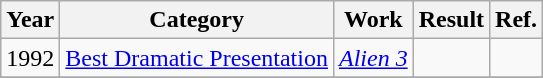<table class="wikitable plainrowheaders">
<tr>
<th scope="col">Year</th>
<th scope="col">Category</th>
<th scope="col">Work</th>
<th scope="col">Result</th>
<th scope="col">Ref.</th>
</tr>
<tr>
<td>1992</td>
<td style="text-align:center"><a href='#'>Best Dramatic Presentation</a></td>
<td><em><a href='#'>Alien 3</a></em></td>
<td></td>
<td></td>
</tr>
<tr>
</tr>
</table>
